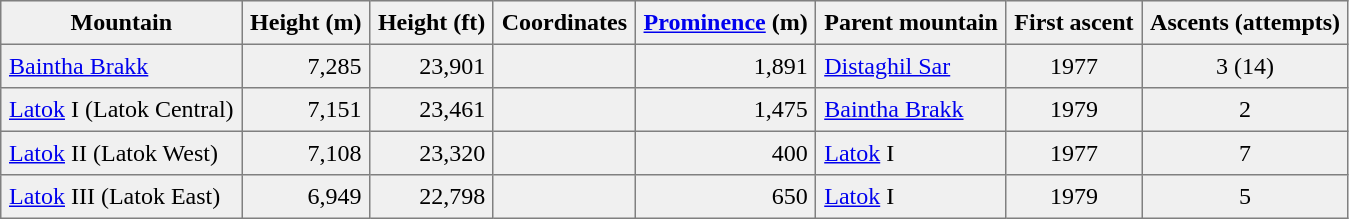<table border=1 cellspacing=0 cellpadding=5 style="border-collapse: collapse; background:#f0f0f0;">
<tr>
<th>Mountain</th>
<th>Height (m)</th>
<th>Height (ft)</th>
<th>Coordinates</th>
<th><a href='#'>Prominence</a> (m)</th>
<th>Parent mountain</th>
<th>First ascent</th>
<th>Ascents (attempts) </th>
</tr>
<tr>
<td><a href='#'>Baintha Brakk</a></td>
<td align=right>7,285</td>
<td align=right>23,901</td>
<td></td>
<td align=right>1,891</td>
<td><a href='#'>Distaghil Sar</a></td>
<td align=middle>1977</td>
<td align=middle>3 (14)</td>
</tr>
<tr>
<td><a href='#'>Latok</a> I (Latok Central)</td>
<td align=right>7,151</td>
<td align=right>23,461</td>
<td></td>
<td align=right>1,475</td>
<td><a href='#'>Baintha Brakk</a></td>
<td align=middle>1979</td>
<td align=middle>2</td>
</tr>
<tr>
<td><a href='#'>Latok</a> II (Latok West)</td>
<td align=right>7,108</td>
<td align=right>23,320</td>
<td></td>
<td align=right>400</td>
<td><a href='#'>Latok</a> I</td>
<td align=middle>1977</td>
<td align=middle>7</td>
</tr>
<tr>
<td><a href='#'>Latok</a> III (Latok East)</td>
<td align=right>6,949</td>
<td align=right>22,798</td>
<td></td>
<td align=right>650</td>
<td><a href='#'>Latok</a> I</td>
<td align=middle>1979</td>
<td align=middle>5</td>
</tr>
</table>
